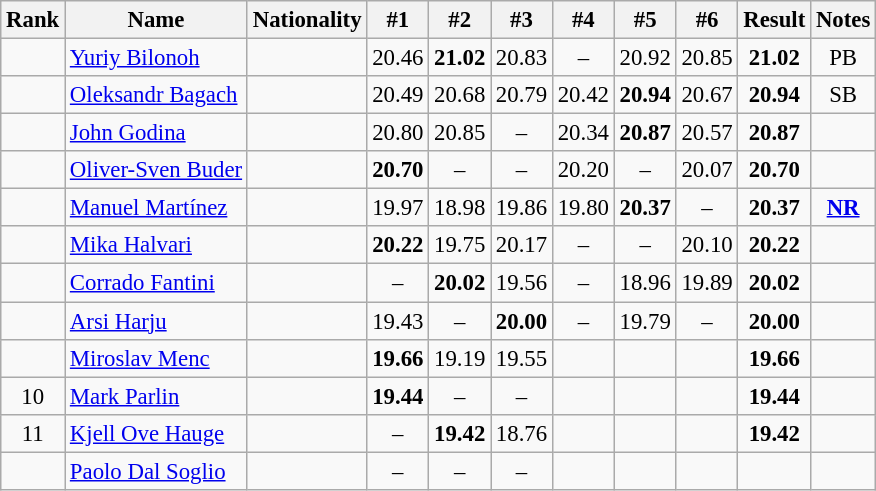<table class="wikitable sortable" style="text-align:center;font-size:95%">
<tr>
<th>Rank</th>
<th>Name</th>
<th>Nationality</th>
<th>#1</th>
<th>#2</th>
<th>#3</th>
<th>#4</th>
<th>#5</th>
<th>#6</th>
<th>Result</th>
<th>Notes</th>
</tr>
<tr>
<td></td>
<td align="left"><a href='#'>Yuriy Bilonoh</a></td>
<td align=left></td>
<td>20.46</td>
<td><strong>21.02</strong></td>
<td>20.83</td>
<td>–</td>
<td>20.92</td>
<td>20.85</td>
<td><strong>21.02</strong></td>
<td>PB</td>
</tr>
<tr>
<td></td>
<td align="left"><a href='#'>Oleksandr Bagach</a></td>
<td align=left></td>
<td>20.49</td>
<td>20.68</td>
<td>20.79</td>
<td>20.42</td>
<td><strong>20.94</strong></td>
<td>20.67</td>
<td><strong>20.94</strong></td>
<td>SB</td>
</tr>
<tr>
<td></td>
<td align="left"><a href='#'>John Godina</a></td>
<td align=left></td>
<td>20.80</td>
<td>20.85</td>
<td>–</td>
<td>20.34</td>
<td><strong>20.87</strong></td>
<td>20.57</td>
<td><strong>20.87</strong></td>
<td></td>
</tr>
<tr>
<td></td>
<td align="left"><a href='#'>Oliver-Sven Buder</a></td>
<td align=left></td>
<td><strong>20.70</strong></td>
<td>–</td>
<td>–</td>
<td>20.20</td>
<td>–</td>
<td>20.07</td>
<td><strong>20.70</strong></td>
<td></td>
</tr>
<tr>
<td></td>
<td align="left"><a href='#'>Manuel Martínez</a></td>
<td align=left></td>
<td>19.97</td>
<td>18.98</td>
<td>19.86</td>
<td>19.80</td>
<td><strong>20.37</strong></td>
<td>–</td>
<td><strong>20.37</strong></td>
<td><strong><a href='#'>NR</a></strong></td>
</tr>
<tr>
<td></td>
<td align="left"><a href='#'>Mika Halvari</a></td>
<td align=left></td>
<td><strong>20.22</strong></td>
<td>19.75</td>
<td>20.17</td>
<td>–</td>
<td>–</td>
<td>20.10</td>
<td><strong>20.22</strong></td>
<td></td>
</tr>
<tr>
<td></td>
<td align="left"><a href='#'>Corrado Fantini</a></td>
<td align=left></td>
<td>–</td>
<td><strong>20.02</strong></td>
<td>19.56</td>
<td>–</td>
<td>18.96</td>
<td>19.89</td>
<td><strong>20.02</strong></td>
<td></td>
</tr>
<tr>
<td></td>
<td align="left"><a href='#'>Arsi Harju</a></td>
<td align=left></td>
<td>19.43</td>
<td>–</td>
<td><strong>20.00</strong></td>
<td>–</td>
<td>19.79</td>
<td>–</td>
<td><strong>20.00</strong></td>
<td></td>
</tr>
<tr>
<td></td>
<td align="left"><a href='#'>Miroslav Menc</a></td>
<td align=left></td>
<td><strong>19.66</strong></td>
<td>19.19</td>
<td>19.55</td>
<td></td>
<td></td>
<td></td>
<td><strong>19.66</strong></td>
<td></td>
</tr>
<tr>
<td>10</td>
<td align="left"><a href='#'>Mark Parlin</a></td>
<td align=left></td>
<td><strong>19.44</strong></td>
<td>–</td>
<td>–</td>
<td></td>
<td></td>
<td></td>
<td><strong>19.44</strong></td>
<td></td>
</tr>
<tr>
<td>11</td>
<td align="left"><a href='#'>Kjell Ove Hauge</a></td>
<td align=left></td>
<td>–</td>
<td><strong>19.42</strong></td>
<td>18.76</td>
<td></td>
<td></td>
<td></td>
<td><strong>19.42</strong></td>
<td></td>
</tr>
<tr>
<td></td>
<td align="left"><a href='#'>Paolo Dal Soglio</a></td>
<td align=left></td>
<td>–</td>
<td>–</td>
<td>–</td>
<td></td>
<td></td>
<td></td>
<td><strong></strong></td>
<td></td>
</tr>
</table>
